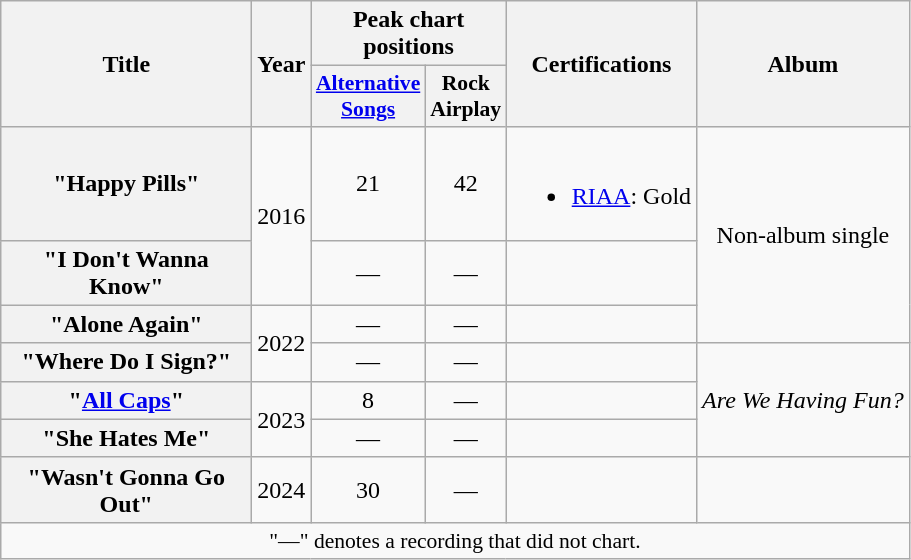<table class="wikitable plainrowheaders" style="text-align:center;">
<tr>
<th scope="col" rowspan="2" style="width:10em;">Title</th>
<th scope="col" rowspan="2">Year</th>
<th scope="col" colspan="2">Peak chart positions</th>
<th scope="col" rowspan="2">Certifications</th>
<th scope="col" rowspan="2">Album</th>
</tr>
<tr>
<th scope="col" style="width:3em;font-size:90%;"><a href='#'>Alternative Songs</a><br></th>
<th scope="col" style="width:3em;font-size:90%;">Rock Airplay<br></th>
</tr>
<tr>
<th scope="row">"Happy Pills"</th>
<td rowspan="2">2016</td>
<td>21</td>
<td>42</td>
<td><br><ul><li><a href='#'>RIAA</a>: Gold</li></ul></td>
<td rowspan="3">Non-album single</td>
</tr>
<tr>
<th scope="row">"I Don't Wanna Know"</th>
<td>—</td>
<td>—</td>
<td></td>
</tr>
<tr>
<th scope="row">"Alone Again"<br></th>
<td rowspan="2">2022</td>
<td>—</td>
<td>—</td>
<td></td>
</tr>
<tr>
<th scope="row">"Where Do I Sign?"</th>
<td>—</td>
<td>—</td>
<td></td>
<td rowspan="3"><em>Are We Having Fun?</em></td>
</tr>
<tr>
<th scope="row">"<a href='#'>All Caps</a>"<br></th>
<td rowspan="2">2023</td>
<td>8</td>
<td>—</td>
<td></td>
</tr>
<tr>
<th scope="row">"She Hates Me"</th>
<td>—</td>
<td>—</td>
<td></td>
</tr>
<tr>
<th scope="row">"Wasn't Gonna Go Out"</th>
<td>2024</td>
<td>30</td>
<td>—</td>
<td></td>
</tr>
<tr>
<td align="center" colspan="6" style="font-size:90%">"—" denotes a recording that did not chart.</td>
</tr>
</table>
